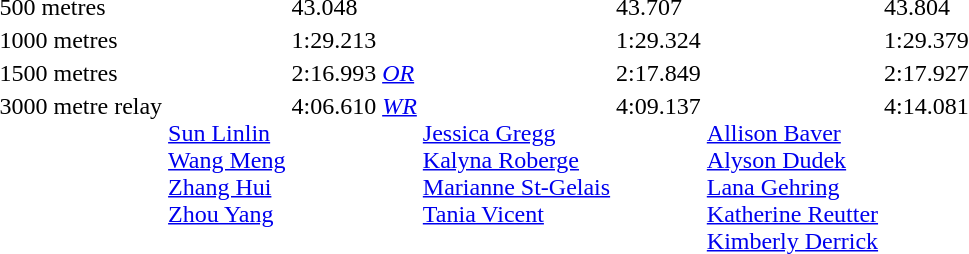<table>
<tr valign="top">
<td>500 metres <br> </td>
<td></td>
<td>43.048</td>
<td></td>
<td>43.707</td>
<td></td>
<td>43.804</td>
</tr>
<tr>
<td>1000 metres <br> </td>
<td></td>
<td>1:29.213</td>
<td></td>
<td>1:29.324</td>
<td></td>
<td>1:29.379</td>
</tr>
<tr>
<td>1500 metres <br> </td>
<td></td>
<td>2:16.993 <em><a href='#'>OR</a></em></td>
<td></td>
<td>2:17.849</td>
<td></td>
<td>2:17.927</td>
</tr>
<tr valign="top">
<td>3000 metre relay <br> </td>
<td> <br> <a href='#'>Sun Linlin</a> <br> <a href='#'>Wang Meng</a> <br> <a href='#'>Zhang Hui</a> <br> <a href='#'>Zhou Yang</a></td>
<td>4:06.610 <em><a href='#'>WR</a></em></td>
<td> <br> <a href='#'>Jessica Gregg</a> <br> <a href='#'>Kalyna Roberge</a> <br> <a href='#'>Marianne St-Gelais</a> <br> <a href='#'>Tania Vicent</a></td>
<td>4:09.137</td>
<td> <br> <a href='#'>Allison Baver</a> <br> <a href='#'>Alyson Dudek</a> <br> <a href='#'>Lana Gehring</a> <br> <a href='#'>Katherine Reutter</a> <br> <a href='#'>Kimberly Derrick</a></td>
<td>4:14.081</td>
</tr>
</table>
